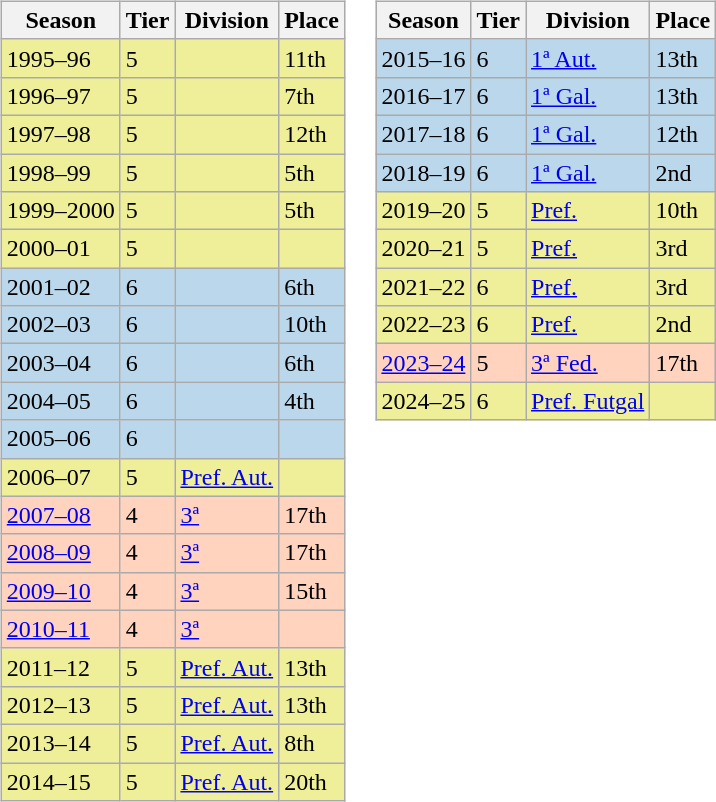<table>
<tr>
<td valign="top" width=0%><br><table class="wikitable">
<tr style="background:#f0f6fa;">
<th>Season</th>
<th>Tier</th>
<th>Division</th>
<th>Place</th>
</tr>
<tr>
<td style="background:#EFEF99;">1995–96</td>
<td style="background:#EFEF99;">5</td>
<td style="background:#EFEF99;"></td>
<td style="background:#EFEF99;">11th</td>
</tr>
<tr>
<td style="background:#EFEF99;">1996–97</td>
<td style="background:#EFEF99;">5</td>
<td style="background:#EFEF99;"></td>
<td style="background:#EFEF99;">7th</td>
</tr>
<tr>
<td style="background:#EFEF99;">1997–98</td>
<td style="background:#EFEF99;">5</td>
<td style="background:#EFEF99;"></td>
<td style="background:#EFEF99;">12th</td>
</tr>
<tr>
<td style="background:#EFEF99;">1998–99</td>
<td style="background:#EFEF99;">5</td>
<td style="background:#EFEF99;"></td>
<td style="background:#EFEF99;">5th</td>
</tr>
<tr>
<td style="background:#EFEF99;">1999–2000</td>
<td style="background:#EFEF99;">5</td>
<td style="background:#EFEF99;"></td>
<td style="background:#EFEF99;">5th</td>
</tr>
<tr>
<td style="background:#EFEF99;">2000–01</td>
<td style="background:#EFEF99;">5</td>
<td style="background:#EFEF99;"></td>
<td style="background:#EFEF99;"></td>
</tr>
<tr>
<td style="background:#BBD7EC;">2001–02</td>
<td style="background:#BBD7EC;">6</td>
<td style="background:#BBD7EC;"></td>
<td style="background:#BBD7EC;">6th</td>
</tr>
<tr>
<td style="background:#BBD7EC;">2002–03</td>
<td style="background:#BBD7EC;">6</td>
<td style="background:#BBD7EC;"></td>
<td style="background:#BBD7EC;">10th</td>
</tr>
<tr>
<td style="background:#BBD7EC;">2003–04</td>
<td style="background:#BBD7EC;">6</td>
<td style="background:#BBD7EC;"></td>
<td style="background:#BBD7EC;">6th</td>
</tr>
<tr>
<td style="background:#BBD7EC;">2004–05</td>
<td style="background:#BBD7EC;">6</td>
<td style="background:#BBD7EC;"></td>
<td style="background:#BBD7EC;">4th</td>
</tr>
<tr>
<td style="background:#BBD7EC;">2005–06</td>
<td style="background:#BBD7EC;">6</td>
<td style="background:#BBD7EC;"></td>
<td style="background:#BBD7EC;"></td>
</tr>
<tr>
<td style="background:#EFEF99;">2006–07</td>
<td style="background:#EFEF99;">5</td>
<td style="background:#EFEF99;"><a href='#'>Pref. Aut.</a></td>
<td style="background:#EFEF99;"></td>
</tr>
<tr>
<td style="background:#FFD3BD;"><a href='#'>2007–08</a></td>
<td style="background:#FFD3BD;">4</td>
<td style="background:#FFD3BD;"><a href='#'>3ª</a></td>
<td style="background:#FFD3BD;">17th</td>
</tr>
<tr>
<td style="background:#FFD3BD;"><a href='#'>2008–09</a></td>
<td style="background:#FFD3BD;">4</td>
<td style="background:#FFD3BD;"><a href='#'>3ª</a></td>
<td style="background:#FFD3BD;">17th</td>
</tr>
<tr>
<td style="background:#FFD3BD;"><a href='#'>2009–10</a></td>
<td style="background:#FFD3BD;">4</td>
<td style="background:#FFD3BD;"><a href='#'>3ª</a></td>
<td style="background:#FFD3BD;">15th</td>
</tr>
<tr>
<td style="background:#FFD3BD;"><a href='#'>2010–11</a></td>
<td style="background:#FFD3BD;">4</td>
<td style="background:#FFD3BD;"><a href='#'>3ª</a></td>
<td style="background:#FFD3BD;"></td>
</tr>
<tr>
<td style="background:#EFEF99;">2011–12</td>
<td style="background:#EFEF99;">5</td>
<td style="background:#EFEF99;"><a href='#'>Pref. Aut.</a></td>
<td style="background:#EFEF99;">13th</td>
</tr>
<tr>
<td style="background:#EFEF99;">2012–13</td>
<td style="background:#EFEF99;">5</td>
<td style="background:#EFEF99;"><a href='#'>Pref. Aut.</a></td>
<td style="background:#EFEF99;">13th</td>
</tr>
<tr>
<td style="background:#EFEF99;">2013–14</td>
<td style="background:#EFEF99;">5</td>
<td style="background:#EFEF99;"><a href='#'>Pref. Aut.</a></td>
<td style="background:#EFEF99;">8th</td>
</tr>
<tr>
<td style="background:#EFEF99;">2014–15</td>
<td style="background:#EFEF99;">5</td>
<td style="background:#EFEF99;"><a href='#'>Pref. Aut.</a></td>
<td style="background:#EFEF99;">20th</td>
</tr>
</table>
</td>
<td valign="top" width=0%><br><table class="wikitable">
<tr style="background:#f0f6fa;">
<th>Season</th>
<th>Tier</th>
<th>Division</th>
<th>Place</th>
</tr>
<tr>
<td style="background:#BBD7EC;">2015–16</td>
<td style="background:#BBD7EC;">6</td>
<td style="background:#BBD7EC;"><a href='#'>1ª Aut.</a></td>
<td style="background:#BBD7EC;">13th</td>
</tr>
<tr>
<td style="background:#BBD7EC;">2016–17</td>
<td style="background:#BBD7EC;">6</td>
<td style="background:#BBD7EC;"><a href='#'>1ª Gal.</a></td>
<td style="background:#BBD7EC;">13th</td>
</tr>
<tr>
<td style="background:#BBD7EC;">2017–18</td>
<td style="background:#BBD7EC;">6</td>
<td style="background:#BBD7EC;"><a href='#'>1ª Gal.</a></td>
<td style="background:#BBD7EC;">12th</td>
</tr>
<tr>
<td style="background:#BBD7EC;">2018–19</td>
<td style="background:#BBD7EC;">6</td>
<td style="background:#BBD7EC;"><a href='#'>1ª Gal.</a></td>
<td style="background:#BBD7EC;">2nd</td>
</tr>
<tr>
<td style="background:#EFEF99;">2019–20</td>
<td style="background:#EFEF99;">5</td>
<td style="background:#EFEF99;"><a href='#'>Pref.</a></td>
<td style="background:#EFEF99;">10th</td>
</tr>
<tr>
<td style="background:#EFEF99;">2020–21</td>
<td style="background:#EFEF99;">5</td>
<td style="background:#EFEF99;"><a href='#'>Pref.</a></td>
<td style="background:#EFEF99;">3rd</td>
</tr>
<tr>
<td style="background:#EFEF99;">2021–22</td>
<td style="background:#EFEF99;">6</td>
<td style="background:#EFEF99;"><a href='#'>Pref.</a></td>
<td style="background:#EFEF99;">3rd</td>
</tr>
<tr>
<td style="background:#EFEF99;">2022–23</td>
<td style="background:#EFEF99;">6</td>
<td style="background:#EFEF99;"><a href='#'>Pref.</a></td>
<td style="background:#EFEF99;">2nd</td>
</tr>
<tr>
<td style="background:#FFD3BD;"><a href='#'>2023–24</a></td>
<td style="background:#FFD3BD;">5</td>
<td style="background:#FFD3BD;"><a href='#'>3ª Fed.</a></td>
<td style="background:#FFD3BD;">17th</td>
</tr>
<tr>
<td style="background:#EFEF99;">2024–25</td>
<td style="background:#EFEF99;">6</td>
<td style="background:#EFEF99;"><a href='#'>Pref. Futgal</a></td>
<td style="background:#EFEF99;"></td>
</tr>
</table>
</td>
</tr>
</table>
